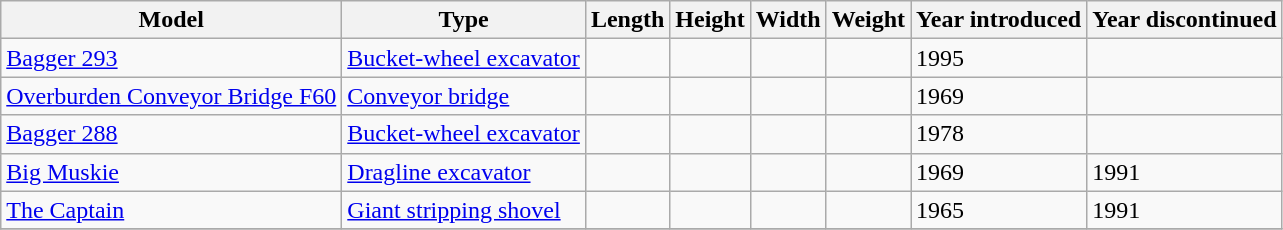<table class="wikitable sortable">
<tr>
<th>Model</th>
<th>Type</th>
<th>Length</th>
<th>Height</th>
<th>Width</th>
<th>Weight</th>
<th>Year introduced</th>
<th>Year discontinued</th>
</tr>
<tr>
<td><a href='#'>Bagger 293</a></td>
<td><a href='#'>Bucket-wheel excavator</a></td>
<td></td>
<td></td>
<td></td>
<td></td>
<td>1995</td>
<td></td>
</tr>
<tr>
<td><a href='#'>Overburden Conveyor Bridge F60</a></td>
<td><a href='#'>Conveyor bridge</a></td>
<td></td>
<td></td>
<td></td>
<td></td>
<td>1969</td>
<td></td>
</tr>
<tr>
<td><a href='#'>Bagger 288</a></td>
<td><a href='#'>Bucket-wheel excavator</a></td>
<td></td>
<td></td>
<td></td>
<td></td>
<td>1978</td>
<td></td>
</tr>
<tr>
<td><a href='#'>Big Muskie</a></td>
<td><a href='#'>Dragline excavator</a></td>
<td></td>
<td></td>
<td></td>
<td></td>
<td>1969</td>
<td>1991</td>
</tr>
<tr>
<td><a href='#'>The Captain</a></td>
<td><a href='#'>Giant stripping shovel</a></td>
<td></td>
<td></td>
<td></td>
<td></td>
<td>1965</td>
<td>1991</td>
</tr>
<tr>
</tr>
</table>
